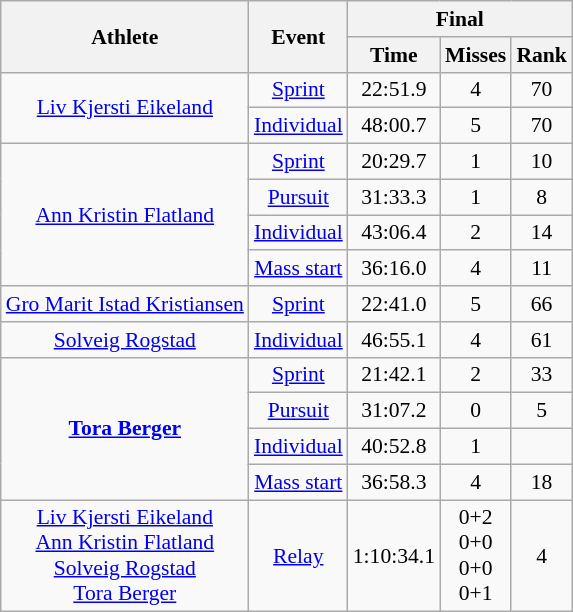<table class=wikitable style="font-size:90%; text-align:center">
<tr>
<th rowspan="2">Athlete</th>
<th rowspan="2">Event</th>
<th colspan="3">Final</th>
</tr>
<tr>
<th>Time</th>
<th>Misses</th>
<th>Rank</th>
</tr>
<tr>
<td rowspan=2><a href='#'>Liv Kjersti Eikeland</a></td>
<td><a href='#'>Sprint</a></td>
<td align="center">22:51.9</td>
<td align="center">4</td>
<td align="center">70</td>
</tr>
<tr>
<td><a href='#'>Individual</a></td>
<td align="center">48:00.7</td>
<td align="center">5</td>
<td align="center">70</td>
</tr>
<tr>
<td rowspan=4><a href='#'>Ann Kristin Flatland</a></td>
<td><a href='#'>Sprint</a></td>
<td align="center">20:29.7</td>
<td align="center">1</td>
<td align="center">10</td>
</tr>
<tr>
<td><a href='#'>Pursuit</a></td>
<td align="center">31:33.3</td>
<td align="center">1</td>
<td align="center">8</td>
</tr>
<tr>
<td><a href='#'>Individual</a></td>
<td align="center">43:06.4</td>
<td align="center">2</td>
<td align="center">14</td>
</tr>
<tr>
<td><a href='#'>Mass start</a></td>
<td align="center">36:16.0</td>
<td align="center">4</td>
<td align="center">11</td>
</tr>
<tr>
<td rowspan=1><a href='#'>Gro Marit Istad Kristiansen</a></td>
<td><a href='#'>Sprint</a></td>
<td align="center">22:41.0</td>
<td align="center">5</td>
<td align="center">66</td>
</tr>
<tr>
<td rowspan=1><a href='#'>Solveig Rogstad</a></td>
<td><a href='#'>Individual</a></td>
<td align="center">46:55.1</td>
<td align="center">4</td>
<td align="center">61</td>
</tr>
<tr>
<td rowspan=4><strong><a href='#'>Tora Berger</a></strong></td>
<td><a href='#'>Sprint</a></td>
<td align="center">21:42.1</td>
<td align="center">2</td>
<td align="center">33</td>
</tr>
<tr>
<td><a href='#'>Pursuit</a></td>
<td align="center">31:07.2</td>
<td align="center">0</td>
<td align="center">5</td>
</tr>
<tr>
<td><a href='#'>Individual</a></td>
<td align="center">40:52.8</td>
<td align="center">1</td>
<td align="center"></td>
</tr>
<tr>
<td><a href='#'>Mass start</a></td>
<td align="center">36:58.3</td>
<td align="center">4</td>
<td align="center">18</td>
</tr>
<tr>
<td rowspan=1><a href='#'>Liv Kjersti Eikeland</a><br><a href='#'>Ann Kristin Flatland</a><br><a href='#'>Solveig Rogstad</a><br><a href='#'>Tora Berger</a></td>
<td><a href='#'>Relay</a></td>
<td align="center">1:10:34.1</td>
<td align="center">0+2<br>0+0<br>0+0<br>0+1</td>
<td align="center">4</td>
</tr>
</table>
